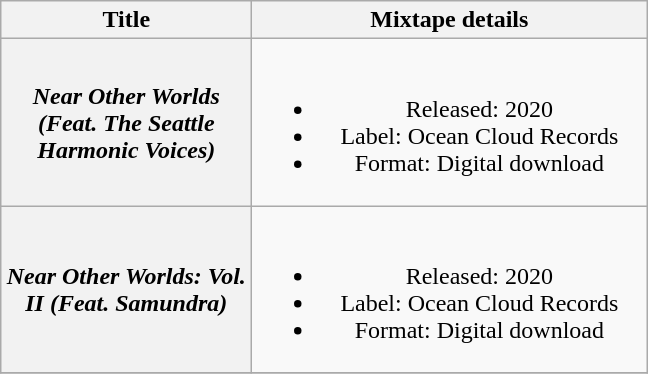<table class="wikitable plainrowheaders" style="text-align:center;">
<tr>
<th scope="col" style="width:10em;">Title</th>
<th scope="col" style="width:16em;">Mixtape details</th>
</tr>
<tr>
<th scope="row"><em>Near Other Worlds (Feat. The Seattle Harmonic Voices)</em></th>
<td><br><ul><li>Released: 2020</li><li>Label: Ocean Cloud Records</li><li>Format: Digital download</li></ul></td>
</tr>
<tr>
<th scope="row"><em>Near Other Worlds: Vol. II (Feat. Samundra)</em></th>
<td><br><ul><li>Released: 2020</li><li>Label: Ocean Cloud Records</li><li>Format: Digital download</li></ul></td>
</tr>
<tr>
</tr>
</table>
